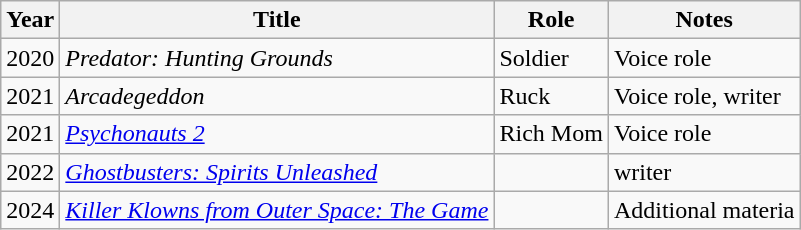<table class="wikitable sortable plainrowheaders">
<tr>
<th>Year</th>
<th>Title</th>
<th>Role</th>
<th class="unsortable">Notes</th>
</tr>
<tr>
<td>2020</td>
<td><em>Predator: Hunting Grounds</em></td>
<td>Soldier</td>
<td>Voice role</td>
</tr>
<tr>
<td>2021</td>
<td><em>Arcadegeddon</em></td>
<td>Ruck</td>
<td>Voice role, writer</td>
</tr>
<tr>
<td>2021</td>
<td><em><a href='#'>Psychonauts 2</a></em></td>
<td>Rich Mom</td>
<td>Voice role</td>
</tr>
<tr>
<td>2022</td>
<td><em><a href='#'>Ghostbusters: Spirits Unleashed</a></em></td>
<td></td>
<td>writer</td>
</tr>
<tr>
<td>2024</td>
<td><em><a href='#'>Killer Klowns from Outer Space: The Game</a></em></td>
<td></td>
<td>Additional materia</td>
</tr>
</table>
